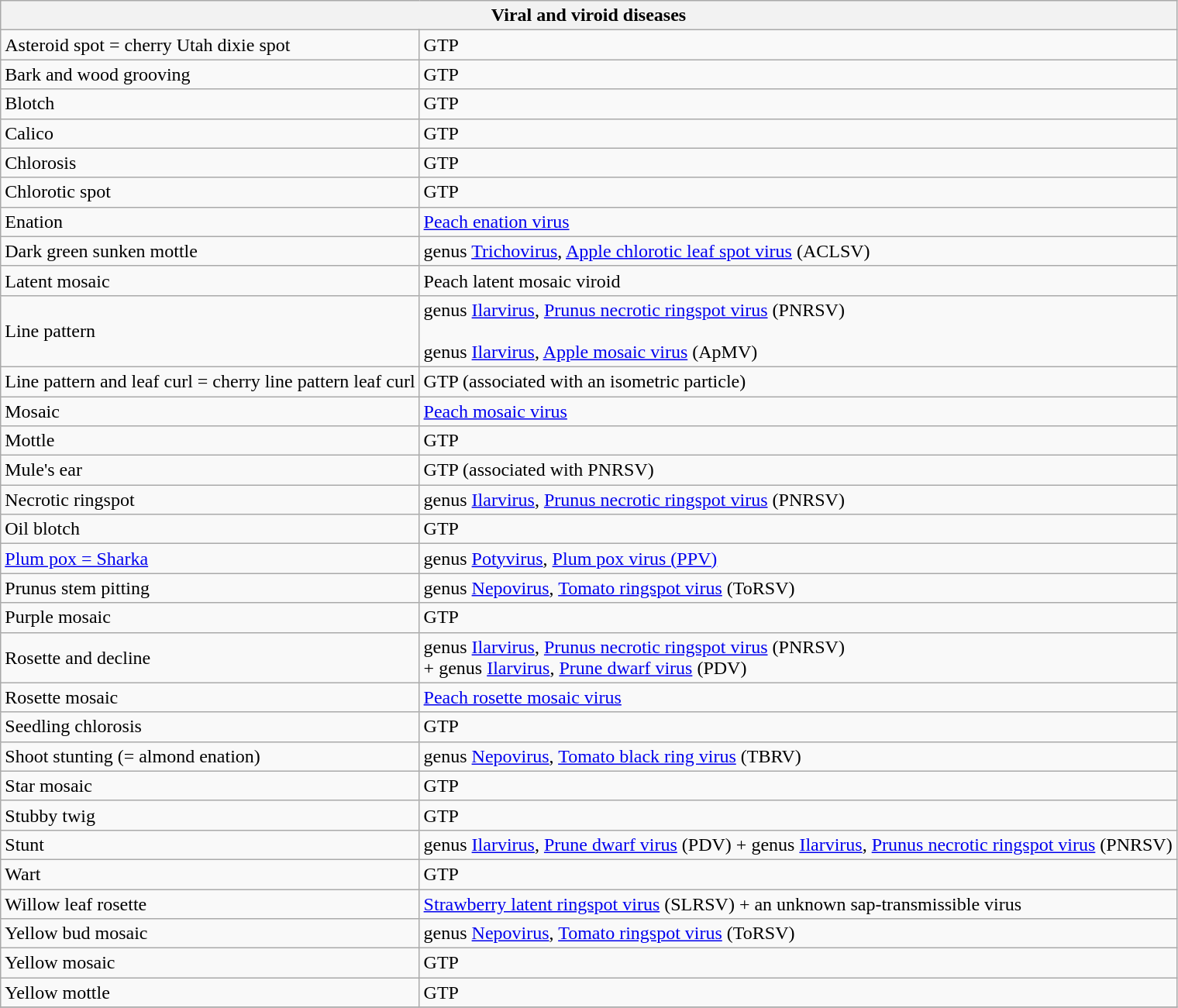<table class="wikitable" style="clear">
<tr>
<th colspan=2><strong>Viral and viroid diseases</strong><br></th>
</tr>
<tr>
<td>Asteroid spot = cherry Utah dixie spot</td>
<td>GTP</td>
</tr>
<tr>
<td>Bark and wood grooving</td>
<td>GTP</td>
</tr>
<tr>
<td>Blotch</td>
<td>GTP</td>
</tr>
<tr>
<td>Calico</td>
<td>GTP</td>
</tr>
<tr>
<td>Chlorosis</td>
<td>GTP</td>
</tr>
<tr>
<td>Chlorotic spot</td>
<td>GTP</td>
</tr>
<tr>
<td>Enation</td>
<td><a href='#'>Peach enation virus</a></td>
</tr>
<tr>
<td>Dark green sunken mottle</td>
<td>genus <a href='#'>Trichovirus</a>, <a href='#'>Apple chlorotic leaf spot virus</a> (ACLSV)</td>
</tr>
<tr>
<td>Latent mosaic</td>
<td>Peach latent mosaic viroid</td>
</tr>
<tr>
<td>Line pattern</td>
<td>genus <a href='#'>Ilarvirus</a>, <a href='#'>Prunus necrotic ringspot virus</a> (PNRSV) <br><br>genus <a href='#'>Ilarvirus</a>, <a href='#'>Apple mosaic virus</a> (ApMV)</td>
</tr>
<tr>
<td>Line pattern and leaf curl = cherry line pattern leaf curl</td>
<td>GTP (associated with an isometric particle)</td>
</tr>
<tr>
<td>Mosaic</td>
<td><a href='#'>Peach mosaic virus</a></td>
</tr>
<tr>
<td>Mottle</td>
<td>GTP</td>
</tr>
<tr>
<td>Mule's ear</td>
<td>GTP (associated with PNRSV)</td>
</tr>
<tr>
<td>Necrotic ringspot</td>
<td>genus <a href='#'>Ilarvirus</a>, <a href='#'>Prunus necrotic ringspot virus</a> (PNRSV)</td>
</tr>
<tr>
<td>Oil blotch</td>
<td>GTP</td>
</tr>
<tr>
<td><a href='#'>Plum pox = Sharka</a></td>
<td>genus <a href='#'>Potyvirus</a>, <a href='#'>Plum pox virus (PPV)</a></td>
</tr>
<tr>
<td>Prunus stem pitting</td>
<td>genus <a href='#'>Nepovirus</a>, <a href='#'>Tomato ringspot virus</a> (ToRSV)</td>
</tr>
<tr>
<td>Purple mosaic</td>
<td>GTP</td>
</tr>
<tr>
<td>Rosette and decline</td>
<td>genus <a href='#'>Ilarvirus</a>, <a href='#'>Prunus necrotic ringspot virus</a> (PNRSV)<br>+ genus <a href='#'>Ilarvirus</a>, <a href='#'>Prune dwarf virus</a> (PDV)</td>
</tr>
<tr>
<td>Rosette mosaic</td>
<td><a href='#'>Peach rosette mosaic virus</a></td>
</tr>
<tr>
<td>Seedling chlorosis</td>
<td>GTP</td>
</tr>
<tr>
<td>Shoot stunting (= almond enation)</td>
<td>genus <a href='#'>Nepovirus</a>, <a href='#'>Tomato black ring virus</a> (TBRV)</td>
</tr>
<tr>
<td>Star mosaic</td>
<td>GTP</td>
</tr>
<tr>
<td>Stubby twig</td>
<td>GTP</td>
</tr>
<tr>
<td>Stunt</td>
<td>genus <a href='#'>Ilarvirus</a>, <a href='#'>Prune dwarf virus</a> (PDV) + genus <a href='#'>Ilarvirus</a>, <a href='#'>Prunus necrotic ringspot virus</a> (PNRSV)</td>
</tr>
<tr>
<td>Wart</td>
<td>GTP</td>
</tr>
<tr>
<td>Willow leaf rosette</td>
<td><a href='#'>Strawberry latent ringspot virus</a> (SLRSV) + an unknown sap-transmissible virus</td>
</tr>
<tr>
<td>Yellow bud mosaic</td>
<td>genus <a href='#'>Nepovirus</a>, <a href='#'>Tomato ringspot virus</a> (ToRSV)</td>
</tr>
<tr>
<td>Yellow mosaic</td>
<td>GTP</td>
</tr>
<tr>
<td>Yellow mottle</td>
<td>GTP</td>
</tr>
<tr>
</tr>
</table>
